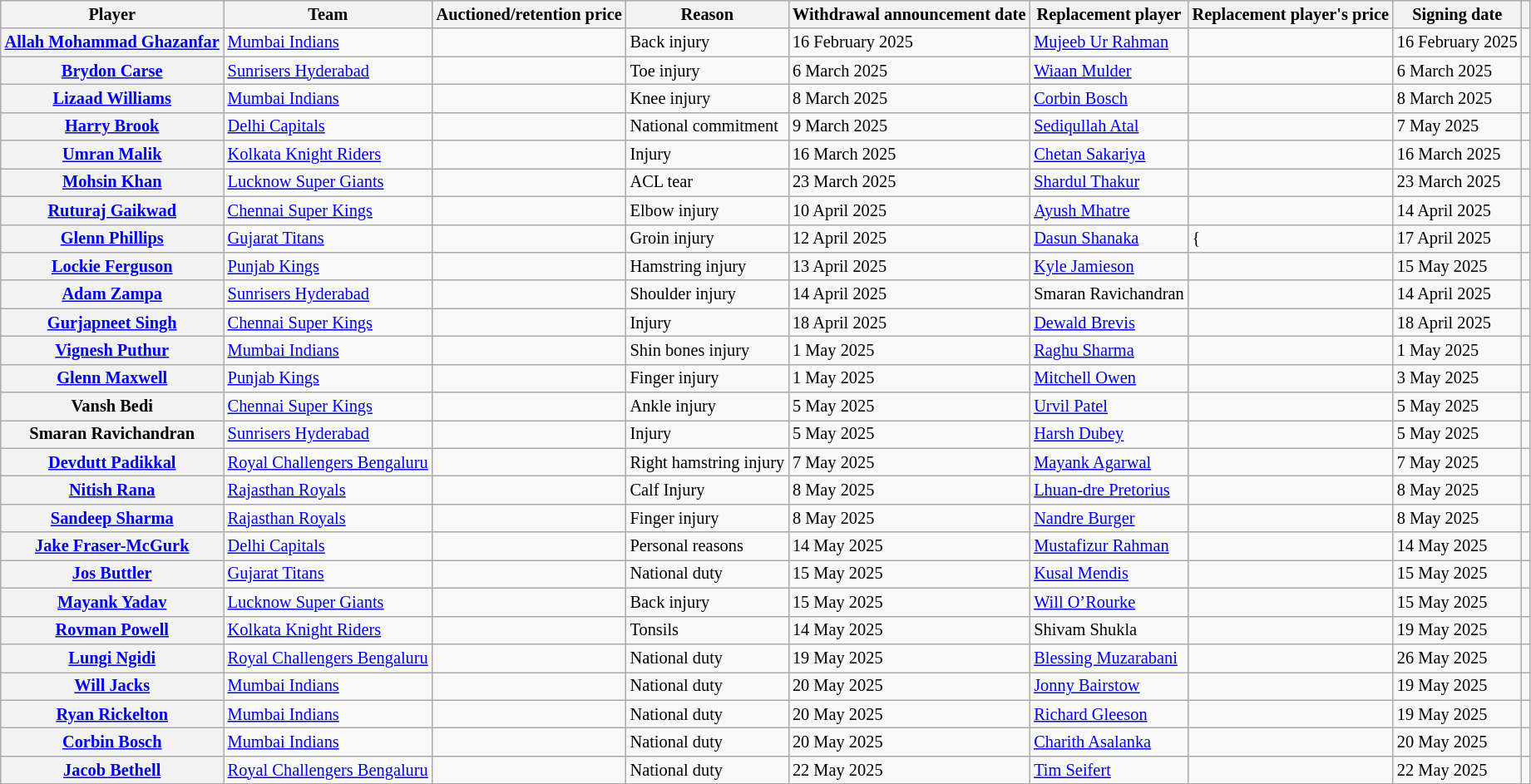<table class="wikitable plainrowheaders" style="font-size:85%;">
<tr>
<th scope="col">Player</th>
<th scope="col">Team</th>
<th scope="col">Auctioned/retention price</th>
<th scope="col">Reason</th>
<th scope="col">Withdrawal announcement date</th>
<th scope="col">Replacement player</th>
<th scope="col">Replacement player's price</th>
<th scope="col">Signing date</th>
<th scope="col"></th>
</tr>
<tr>
<th scope="row"><a href='#'>Allah Mohammad Ghazanfar</a></th>
<td><a href='#'>Mumbai Indians</a></td>
<td></td>
<td>Back injury</td>
<td>16 February 2025</td>
<td><a href='#'>Mujeeb Ur Rahman</a></td>
<td></td>
<td>16 February 2025</td>
<td></td>
</tr>
<tr>
<th scope="row"><a href='#'>Brydon Carse</a></th>
<td><a href='#'>Sunrisers Hyderabad</a></td>
<td></td>
<td>Toe injury</td>
<td>6 March 2025</td>
<td><a href='#'>Wiaan Mulder</a></td>
<td></td>
<td>6 March 2025</td>
<td></td>
</tr>
<tr>
<th scope="row"><a href='#'>Lizaad Williams</a></th>
<td><a href='#'>Mumbai Indians</a></td>
<td></td>
<td>Knee injury</td>
<td>8 March 2025</td>
<td><a href='#'>Corbin Bosch</a></td>
<td></td>
<td>8 March 2025</td>
<td></td>
</tr>
<tr>
<th scope="row"><a href='#'>Harry Brook</a></th>
<td><a href='#'>Delhi Capitals</a></td>
<td></td>
<td>National commitment</td>
<td>9 March 2025</td>
<td><a href='#'>Sediqullah Atal</a></td>
<td></td>
<td>7 May 2025</td>
<td></td>
</tr>
<tr>
<th scope="row"><a href='#'>Umran Malik</a></th>
<td><a href='#'>Kolkata Knight Riders</a></td>
<td></td>
<td>Injury</td>
<td>16 March 2025</td>
<td><a href='#'>Chetan Sakariya</a></td>
<td></td>
<td>16 March 2025</td>
<td></td>
</tr>
<tr>
<th scope="row"><a href='#'>Mohsin Khan</a></th>
<td><a href='#'>Lucknow Super Giants</a></td>
<td></td>
<td>ACL tear</td>
<td>23 March 2025</td>
<td><a href='#'>Shardul Thakur</a></td>
<td></td>
<td>23 March 2025</td>
<td></td>
</tr>
<tr>
<th scope="row"><a href='#'>Ruturaj Gaikwad</a></th>
<td><a href='#'>Chennai Super Kings</a></td>
<td></td>
<td>Elbow injury</td>
<td>10 April 2025</td>
<td><a href='#'>Ayush Mhatre</a></td>
<td></td>
<td>14 April 2025</td>
<td></td>
</tr>
<tr>
<th scope="row"><a href='#'>Glenn Phillips</a></th>
<td><a href='#'>Gujarat Titans</a></td>
<td></td>
<td>Groin injury</td>
<td>12 April 2025</td>
<td><a href='#'>Dasun Shanaka</a></td>
<td>{</td>
<td>17 April 2025</td>
<td></td>
</tr>
<tr>
<th scope="row"><a href='#'>Lockie Ferguson</a></th>
<td><a href='#'>Punjab Kings</a></td>
<td></td>
<td>Hamstring injury</td>
<td>13 April 2025</td>
<td><a href='#'>Kyle Jamieson</a></td>
<td></td>
<td>15 May 2025</td>
<td></td>
</tr>
<tr>
<th scope="row"><a href='#'>Adam Zampa</a></th>
<td><a href='#'>Sunrisers Hyderabad</a></td>
<td></td>
<td>Shoulder  injury</td>
<td>14 April 2025</td>
<td>Smaran Ravichandran</td>
<td></td>
<td>14 April 2025</td>
<td></td>
</tr>
<tr>
<th scope="row"><a href='#'>Gurjapneet Singh</a></th>
<td><a href='#'>Chennai Super Kings</a></td>
<td></td>
<td>Injury</td>
<td>18 April 2025</td>
<td><a href='#'>Dewald Brevis</a></td>
<td></td>
<td>18 April 2025</td>
<td></td>
</tr>
<tr>
<th scope="row"><a href='#'>Vignesh Puthur</a></th>
<td><a href='#'>Mumbai Indians</a></td>
<td></td>
<td>Shin bones injury</td>
<td>1 May 2025</td>
<td><a href='#'>Raghu Sharma</a></td>
<td></td>
<td>1 May 2025</td>
<td></td>
</tr>
<tr>
<th scope="row"><a href='#'>Glenn Maxwell</a></th>
<td><a href='#'>Punjab Kings</a></td>
<td></td>
<td>Finger injury</td>
<td>1 May 2025</td>
<td><a href='#'>Mitchell Owen</a></td>
<td></td>
<td>3 May 2025</td>
<td></td>
</tr>
<tr>
<th scope="row">Vansh Bedi</th>
<td><a href='#'>Chennai Super Kings</a></td>
<td></td>
<td>Ankle injury</td>
<td>5 May 2025</td>
<td><a href='#'>Urvil Patel</a></td>
<td></td>
<td>5 May 2025</td>
<td></td>
</tr>
<tr>
<th scope="row">Smaran Ravichandran</th>
<td><a href='#'>Sunrisers Hyderabad</a></td>
<td></td>
<td>Injury</td>
<td>5 May 2025</td>
<td><a href='#'>Harsh Dubey</a></td>
<td></td>
<td>5 May 2025</td>
<td></td>
</tr>
<tr>
<th scope="row"><a href='#'>Devdutt Padikkal</a></th>
<td><a href='#'>Royal Challengers Bengaluru</a></td>
<td></td>
<td>Right hamstring injury</td>
<td>7 May 2025</td>
<td><a href='#'>Mayank Agarwal</a></td>
<td></td>
<td>7 May 2025</td>
<td></td>
</tr>
<tr>
<th scope="row"><a href='#'>Nitish Rana</a></th>
<td><a href='#'>Rajasthan Royals</a></td>
<td></td>
<td>Calf Injury</td>
<td>8 May 2025</td>
<td><a href='#'>Lhuan-dre Pretorius</a></td>
<td></td>
<td>8 May 2025</td>
<td></td>
</tr>
<tr>
<th scope="row"><a href='#'>Sandeep Sharma</a></th>
<td><a href='#'>Rajasthan Royals</a></td>
<td></td>
<td>Finger injury</td>
<td>8 May 2025</td>
<td><a href='#'>Nandre Burger</a></td>
<td></td>
<td>8 May 2025</td>
<td></td>
</tr>
<tr>
<th scope="row"><a href='#'>Jake Fraser-McGurk</a></th>
<td><a href='#'>Delhi Capitals</a></td>
<td></td>
<td>Personal reasons</td>
<td>14 May 2025</td>
<td><a href='#'>Mustafizur Rahman</a></td>
<td></td>
<td>14 May 2025</td>
<td></td>
</tr>
<tr>
<th scope="row"><a href='#'>Jos Buttler</a></th>
<td><a href='#'>Gujarat Titans</a></td>
<td></td>
<td>National duty</td>
<td>15 May 2025</td>
<td><a href='#'>Kusal Mendis</a></td>
<td></td>
<td>15 May 2025</td>
<td></td>
</tr>
<tr>
<th scope="row"><a href='#'>Mayank Yadav</a></th>
<td><a href='#'>Lucknow Super Giants</a></td>
<td></td>
<td>Back injury</td>
<td>15 May 2025</td>
<td><a href='#'>Will O’Rourke</a></td>
<td></td>
<td>15 May 2025</td>
<td></td>
</tr>
<tr>
<th scope="row"><a href='#'>Rovman Powell</a></th>
<td><a href='#'>Kolkata Knight Riders</a></td>
<td></td>
<td>Tonsils</td>
<td>14 May 2025</td>
<td>Shivam Shukla</td>
<td></td>
<td>19 May 2025</td>
<td></td>
</tr>
<tr>
<th scope="row"><a href='#'>Lungi Ngidi</a></th>
<td><a href='#'>Royal Challengers Bengaluru</a></td>
<td></td>
<td>National duty</td>
<td>19 May 2025</td>
<td><a href='#'>Blessing Muzarabani</a></td>
<td></td>
<td>26 May 2025</td>
<td></td>
</tr>
<tr>
<th scope="row"><a href='#'>Will Jacks</a></th>
<td><a href='#'>Mumbai Indians</a></td>
<td></td>
<td>National duty</td>
<td>20 May 2025</td>
<td><a href='#'>Jonny Bairstow</a></td>
<td></td>
<td>19 May 2025</td>
<td></td>
</tr>
<tr>
<th scope="row"><a href='#'>Ryan Rickelton</a></th>
<td><a href='#'>Mumbai Indians</a></td>
<td></td>
<td>National duty</td>
<td>20 May 2025</td>
<td><a href='#'>Richard Gleeson</a></td>
<td></td>
<td>19 May 2025</td>
<td></td>
</tr>
<tr>
<th scope="row"><a href='#'>Corbin Bosch</a></th>
<td><a href='#'>Mumbai Indians</a></td>
<td></td>
<td>National duty</td>
<td>20 May 2025</td>
<td><a href='#'>Charith Asalanka</a></td>
<td></td>
<td>20 May 2025</td>
<td></td>
</tr>
<tr>
<th scope="row"><a href='#'>Jacob Bethell</a></th>
<td><a href='#'>Royal Challengers Bengaluru</a></td>
<td></td>
<td>National duty</td>
<td>22 May 2025</td>
<td><a href='#'>Tim Seifert</a></td>
<td></td>
<td>22 May 2025</td>
<td></td>
</tr>
</table>
